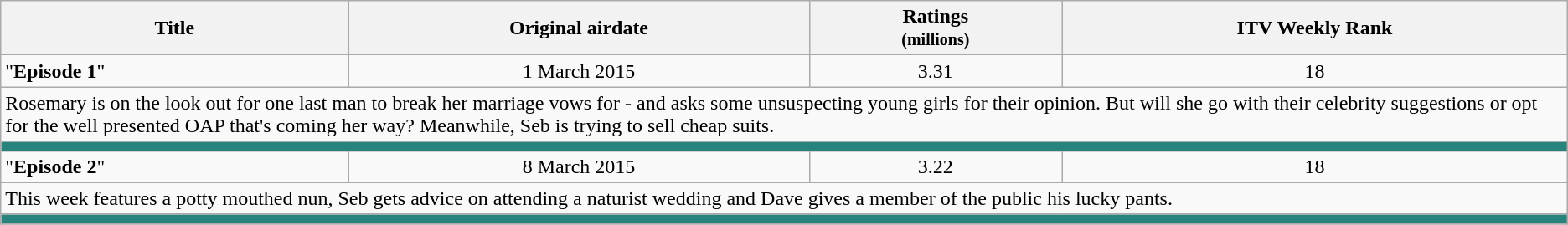<table class="wikitable">
<tr>
<th>Title</th>
<th>Original airdate</th>
<th>Ratings<br><small>(millions)</small></th>
<th>ITV Weekly Rank</th>
</tr>
<tr>
<td>"<strong>Episode 1</strong>"</td>
<td style="text-align:center;">1 March 2015</td>
<td style="text-align:center;">3.31</td>
<td style="text-align:center;">18</td>
</tr>
<tr>
<td colspan="4">Rosemary is on the look out for one last man to break her marriage vows for - and asks some unsuspecting young girls for their opinion. But will she go with their celebrity suggestions or opt for the well presented OAP that's coming her way? Meanwhile, Seb is trying to sell cheap suits.</td>
</tr>
<tr>
<td colspan="4" style="background:#28837c;"></td>
</tr>
<tr>
<td>"<strong>Episode 2</strong>"</td>
<td style="text-align:center;">8 March 2015</td>
<td style="text-align:center;">3.22</td>
<td style="text-align:center;">18</td>
</tr>
<tr>
<td colspan="4">This week features a potty mouthed nun, Seb gets advice on attending a naturist wedding and Dave gives a member of the public his lucky pants.</td>
</tr>
<tr>
<td colspan="4" style="background:#28837c;"></td>
</tr>
<tr>
</tr>
</table>
